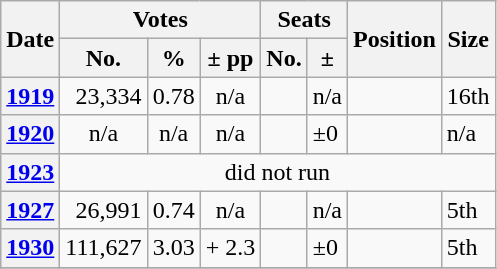<table class=wikitable>
<tr>
<th rowspan="2">Date</th>
<th colspan="3">Votes</th>
<th colspan="2">Seats</th>
<th rowspan="2">Position</th>
<th rowspan="2">Size</th>
</tr>
<tr>
<th>No.</th>
<th>%</th>
<th>± pp</th>
<th>No.</th>
<th>±</th>
</tr>
<tr>
<th><a href='#'>1919</a></th>
<td align="right">23,334</td>
<td>0.78</td>
<td align="center">n/a</td>
<td></td>
<td>n/a</td>
<td></td>
<td>16th</td>
</tr>
<tr>
<th><a href='#'>1920</a></th>
<td align="center">n/a</td>
<td align="center">n/a</td>
<td align="center">n/a</td>
<td></td>
<td>±0</td>
<td></td>
<td>n/a</td>
</tr>
<tr>
<th><a href='#'>1923</a></th>
<td colspan=7 align="center">did not run</td>
</tr>
<tr>
<th><a href='#'>1927</a></th>
<td align="right">26,991</td>
<td>0.74</td>
<td align="center">n/a</td>
<td></td>
<td>n/a</td>
<td></td>
<td>5th</td>
</tr>
<tr>
<th><a href='#'>1930</a></th>
<td align="right">111,627</td>
<td>3.03</td>
<td>+ 2.3</td>
<td></td>
<td>±0</td>
<td></td>
<td>5th</td>
</tr>
<tr>
</tr>
</table>
